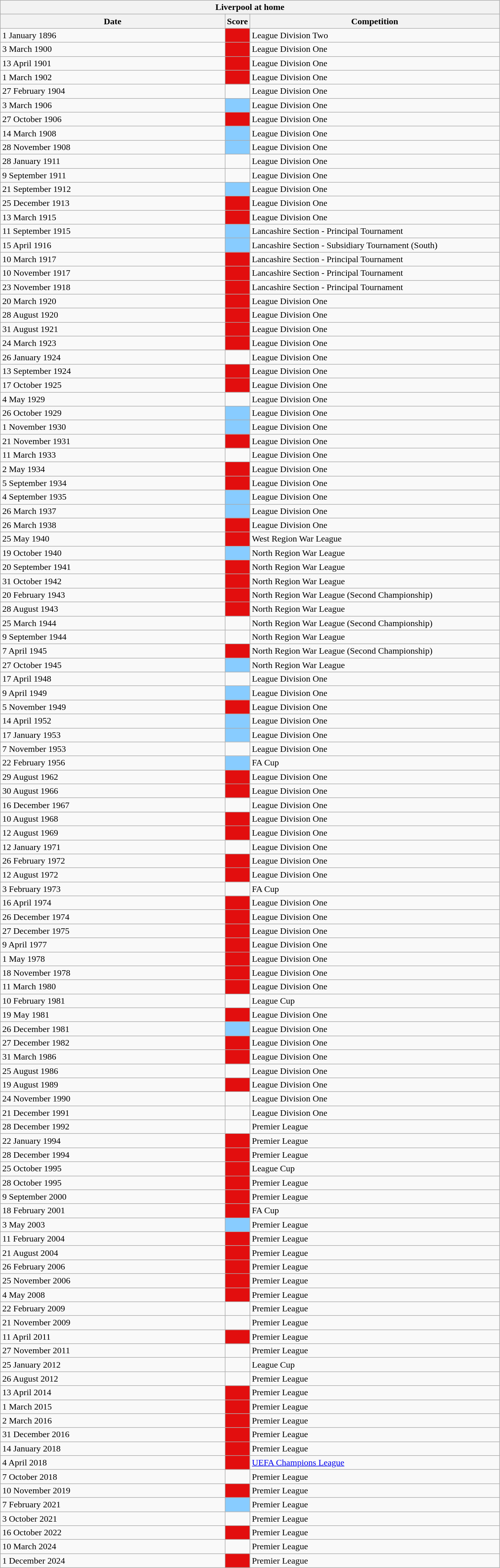<table class="wikitable sortable">
<tr>
<th colspan="3">Liverpool at home</th>
</tr>
<tr>
<th scope="col" style="width: 45%;">Date</th>
<th scope="col" style="width: 5%;">Score</th>
<th scope="col" style="width: 50%;">Competition</th>
</tr>
<tr>
<td>1 January 1896</td>
<td bgcolor=E20E0E></td>
<td>League Division Two</td>
</tr>
<tr>
<td>3 March 1900</td>
<td bgcolor=E20E0E></td>
<td>League Division One</td>
</tr>
<tr>
<td>13 April 1901</td>
<td bgcolor=E20E0E></td>
<td>League Division One</td>
</tr>
<tr>
<td>1 March 1902</td>
<td bgcolor=E20E0E></td>
<td>League Division One</td>
</tr>
<tr>
<td>27 February 1904</td>
<td></td>
<td>League Division One</td>
</tr>
<tr>
<td>3 March 1906</td>
<td bgcolor=88CCFF></td>
<td>League Division One</td>
</tr>
<tr>
<td>27 October 1906</td>
<td bgcolor=E20E0E></td>
<td>League Division One</td>
</tr>
<tr>
<td>14 March 1908</td>
<td bgcolor=88CCFF></td>
<td>League Division One</td>
</tr>
<tr>
<td>28 November 1908</td>
<td bgcolor=88CCFF></td>
<td>League Division One</td>
</tr>
<tr>
<td>28 January 1911</td>
<td></td>
<td>League Division One</td>
</tr>
<tr>
<td>9 September 1911</td>
<td></td>
<td>League Division One</td>
</tr>
<tr>
<td>21 September 1912</td>
<td bgcolor=88CCFF></td>
<td>League Division One</td>
</tr>
<tr>
<td>25 December 1913</td>
<td bgcolor=E20E0E></td>
<td>League Division One</td>
</tr>
<tr>
<td>13 March 1915</td>
<td bgcolor=E20E0E></td>
<td>League Division One</td>
</tr>
<tr>
<td>11 September 1915</td>
<td bgcolor=88CCFF></td>
<td>Lancashire Section - Principal Tournament</td>
</tr>
<tr>
<td>15 April 1916</td>
<td bgcolor=88CCFF></td>
<td>Lancashire Section - Subsidiary Tournament (South)</td>
</tr>
<tr>
<td>10 March 1917</td>
<td bgcolor=E20E0E></td>
<td>Lancashire Section - Principal Tournament</td>
</tr>
<tr>
<td>10 November 1917</td>
<td bgcolor=E20E0E></td>
<td>Lancashire Section - Principal Tournament</td>
</tr>
<tr>
<td>23 November 1918</td>
<td bgcolor=E20E0E></td>
<td>Lancashire Section - Principal Tournament</td>
</tr>
<tr>
<td>20 March 1920</td>
<td bgcolor=E20E0E></td>
<td>League Division One</td>
</tr>
<tr>
<td>28 August 1920</td>
<td bgcolor=E20E0E></td>
<td>League Division One</td>
</tr>
<tr>
<td>31 August 1921</td>
<td bgcolor=E20E0E></td>
<td>League Division One</td>
</tr>
<tr>
<td>24 March 1923</td>
<td bgcolor=E20E0E></td>
<td>League Division One</td>
</tr>
<tr>
<td>26 January 1924</td>
<td></td>
<td>League Division One</td>
</tr>
<tr>
<td>13 September 1924</td>
<td bgcolor=E20E0E></td>
<td>League Division One</td>
</tr>
<tr>
<td>17 October 1925</td>
<td bgcolor=E20E0E></td>
<td>League Division One</td>
</tr>
<tr>
<td>4 May 1929</td>
<td></td>
<td>League Division One</td>
</tr>
<tr>
<td>26 October 1929</td>
<td bgcolor=88CCFF></td>
<td>League Division One</td>
</tr>
<tr>
<td>1 November 1930</td>
<td bgcolor=88CCFF></td>
<td>League Division One</td>
</tr>
<tr>
<td>21 November 1931</td>
<td bgcolor=E20E0E></td>
<td>League Division One</td>
</tr>
<tr>
<td>11 March 1933</td>
<td></td>
<td>League Division One</td>
</tr>
<tr>
<td>2 May 1934</td>
<td bgcolor=E20E0E></td>
<td>League Division One</td>
</tr>
<tr>
<td>5 September 1934</td>
<td bgcolor=E20E0E></td>
<td>League Division One</td>
</tr>
<tr>
<td>4 September 1935</td>
<td bgcolor=88CCFF></td>
<td>League Division One</td>
</tr>
<tr>
<td>26 March 1937</td>
<td bgcolor=88CCFF></td>
<td>League Division One</td>
</tr>
<tr>
<td>26 March 1938</td>
<td bgcolor=E20E0E></td>
<td>League Division One</td>
</tr>
<tr>
<td>25 May 1940</td>
<td bgcolor=E20E0E></td>
<td>West Region War League</td>
</tr>
<tr>
<td>19 October 1940</td>
<td bgcolor=88CCFF></td>
<td>North Region War League</td>
</tr>
<tr>
<td>20 September 1941</td>
<td bgcolor=E20E0E></td>
<td>North Region War League</td>
</tr>
<tr>
<td>31 October 1942</td>
<td bgcolor=E20E0E></td>
<td>North Region War League</td>
</tr>
<tr>
<td>20 February 1943</td>
<td bgcolor=E20E0E></td>
<td>North Region War League (Second Championship)</td>
</tr>
<tr>
<td>28 August 1943</td>
<td bgcolor=E20E0E></td>
<td>North Region War League</td>
</tr>
<tr>
<td>25 March 1944</td>
<td></td>
<td>North Region War League (Second Championship)</td>
</tr>
<tr>
<td>9 September 1944</td>
<td></td>
<td>North Region War League</td>
</tr>
<tr>
<td>7 April 1945</td>
<td bgcolor=E20E0E></td>
<td>North Region War League (Second Championship)</td>
</tr>
<tr>
<td>27 October 1945</td>
<td bgcolor=88CCFF></td>
<td>North Region War League</td>
</tr>
<tr>
<td>17 April 1948</td>
<td></td>
<td>League Division One</td>
</tr>
<tr>
<td>9 April 1949</td>
<td bgcolor=88CCFF></td>
<td>League Division One</td>
</tr>
<tr>
<td>5 November 1949</td>
<td bgcolor=E20E0E></td>
<td>League Division One</td>
</tr>
<tr>
<td>14 April 1952</td>
<td bgcolor=88CCFF></td>
<td>League Division One</td>
</tr>
<tr>
<td>17 January 1953</td>
<td bgcolor=88CCFF></td>
<td>League Division One</td>
</tr>
<tr>
<td>7 November 1953</td>
<td></td>
<td>League Division One</td>
</tr>
<tr>
<td>22 February 1956</td>
<td bgcolor=88CCFF></td>
<td>FA Cup</td>
</tr>
<tr>
<td>29 August 1962</td>
<td bgcolor=E20E0E></td>
<td>League Division One</td>
</tr>
<tr>
<td>30 August 1966</td>
<td bgcolor=E20E0E></td>
<td>League Division One</td>
</tr>
<tr>
<td>16 December 1967</td>
<td></td>
<td>League Division One</td>
</tr>
<tr>
<td>10 August 1968</td>
<td bgcolor=E20E0E></td>
<td>League Division One</td>
</tr>
<tr>
<td>12 August 1969</td>
<td bgcolor=E20E0E></td>
<td>League Division One</td>
</tr>
<tr>
<td>12 January 1971</td>
<td></td>
<td>League Division One</td>
</tr>
<tr>
<td>26 February 1972</td>
<td bgcolor=E20E0E></td>
<td>League Division One</td>
</tr>
<tr>
<td>12 August 1972</td>
<td bgcolor=E20E0E></td>
<td>League Division One</td>
</tr>
<tr>
<td>3 February 1973</td>
<td></td>
<td>FA Cup</td>
</tr>
<tr>
<td>16 April 1974</td>
<td bgcolor=E20E0E></td>
<td>League Division One</td>
</tr>
<tr>
<td>26 December 1974</td>
<td bgcolor=E20E0E></td>
<td>League Division One</td>
</tr>
<tr>
<td>27 December 1975</td>
<td bgcolor=E20E0E></td>
<td>League Division One</td>
</tr>
<tr>
<td>9 April 1977</td>
<td bgcolor=E20E0E></td>
<td>League Division One</td>
</tr>
<tr>
<td>1 May 1978</td>
<td bgcolor=E20E0E></td>
<td>League Division One</td>
</tr>
<tr>
<td>18 November 1978</td>
<td bgcolor=E20E0E></td>
<td>League Division One</td>
</tr>
<tr>
<td>11 March 1980</td>
<td bgcolor=E20E0E></td>
<td>League Division One</td>
</tr>
<tr>
<td>10 February 1981</td>
<td></td>
<td>League Cup</td>
</tr>
<tr>
<td>19 May 1981</td>
<td bgcolor=E20E0E></td>
<td>League Division One</td>
</tr>
<tr>
<td>26 December 1981</td>
<td bgcolor=88CCFF></td>
<td>League Division One</td>
</tr>
<tr>
<td>27 December 1982</td>
<td bgcolor=E20E0E></td>
<td>League Division One</td>
</tr>
<tr>
<td>31 March 1986</td>
<td bgcolor=E20E0E></td>
<td>League Division One</td>
</tr>
<tr>
<td>25 August 1986</td>
<td></td>
<td>League Division One</td>
</tr>
<tr>
<td>19 August 1989</td>
<td bgcolor=E20E0E></td>
<td>League Division One</td>
</tr>
<tr>
<td>24 November 1990</td>
<td></td>
<td>League Division One</td>
</tr>
<tr>
<td>21 December 1991</td>
<td></td>
<td>League Division One</td>
</tr>
<tr>
<td>28 December 1992</td>
<td></td>
<td>Premier League</td>
</tr>
<tr>
<td>22 January 1994</td>
<td bgcolor=E20E0E></td>
<td>Premier League</td>
</tr>
<tr>
<td>28 December 1994</td>
<td bgcolor=E20E0E></td>
<td>Premier League</td>
</tr>
<tr>
<td>25 October 1995</td>
<td bgcolor=E20E0E></td>
<td>League Cup</td>
</tr>
<tr>
<td>28 October 1995</td>
<td bgcolor=E20E0E></td>
<td>Premier League</td>
</tr>
<tr>
<td>9 September 2000</td>
<td bgcolor=E20E0E></td>
<td>Premier League</td>
</tr>
<tr>
<td>18 February 2001</td>
<td bgcolor=E20E0E></td>
<td>FA Cup</td>
</tr>
<tr>
<td>3 May 2003</td>
<td bgcolor=88CCFF></td>
<td>Premier League</td>
</tr>
<tr>
<td>11 February 2004</td>
<td bgcolor=E20E0E></td>
<td>Premier League</td>
</tr>
<tr>
<td>21 August 2004</td>
<td bgcolor=E20E0E></td>
<td>Premier League</td>
</tr>
<tr>
<td>26 February 2006</td>
<td bgcolor=E20E0E></td>
<td>Premier League</td>
</tr>
<tr>
<td>25 November 2006</td>
<td bgcolor=E20E0E></td>
<td>Premier League</td>
</tr>
<tr>
<td>4 May 2008</td>
<td bgcolor=E20E0E></td>
<td>Premier League</td>
</tr>
<tr>
<td>22 February 2009</td>
<td></td>
<td>Premier League</td>
</tr>
<tr>
<td>21 November 2009</td>
<td></td>
<td>Premier League</td>
</tr>
<tr>
<td>11 April 2011</td>
<td bgcolor=E20E0E></td>
<td>Premier League</td>
</tr>
<tr>
<td>27 November 2011</td>
<td></td>
<td>Premier League</td>
</tr>
<tr>
<td>25 January 2012</td>
<td></td>
<td>League Cup</td>
</tr>
<tr>
<td>26 August 2012</td>
<td></td>
<td>Premier League</td>
</tr>
<tr>
<td>13 April 2014</td>
<td bgcolor=E20E0E></td>
<td>Premier League</td>
</tr>
<tr>
<td>1 March 2015</td>
<td bgcolor=E20E0E></td>
<td>Premier League</td>
</tr>
<tr>
<td>2 March 2016</td>
<td bgcolor=E20E0E></td>
<td>Premier League</td>
</tr>
<tr>
<td>31 December 2016</td>
<td bgcolor=E20E0E></td>
<td>Premier League</td>
</tr>
<tr>
<td>14 January 2018</td>
<td bgcolor=E20E0E></td>
<td>Premier League</td>
</tr>
<tr>
<td>4 April 2018</td>
<td bgcolor=E20E0E></td>
<td><a href='#'>UEFA Champions League</a></td>
</tr>
<tr>
<td>7 October 2018</td>
<td></td>
<td>Premier League</td>
</tr>
<tr>
<td>10 November 2019</td>
<td bgcolor=E20E0E></td>
<td>Premier League</td>
</tr>
<tr>
<td>7 February 2021</td>
<td bgcolor=88CCFF></td>
<td>Premier League</td>
</tr>
<tr>
<td>3 October 2021</td>
<td></td>
<td>Premier League</td>
</tr>
<tr>
<td>16 October 2022</td>
<td bgcolor=E20E0E></td>
<td>Premier League</td>
</tr>
<tr>
<td>10 March 2024</td>
<td></td>
<td>Premier League</td>
</tr>
<tr>
<td>1 December 2024</td>
<td bgcolor=E20E0E></td>
<td>Premier League</td>
</tr>
</table>
